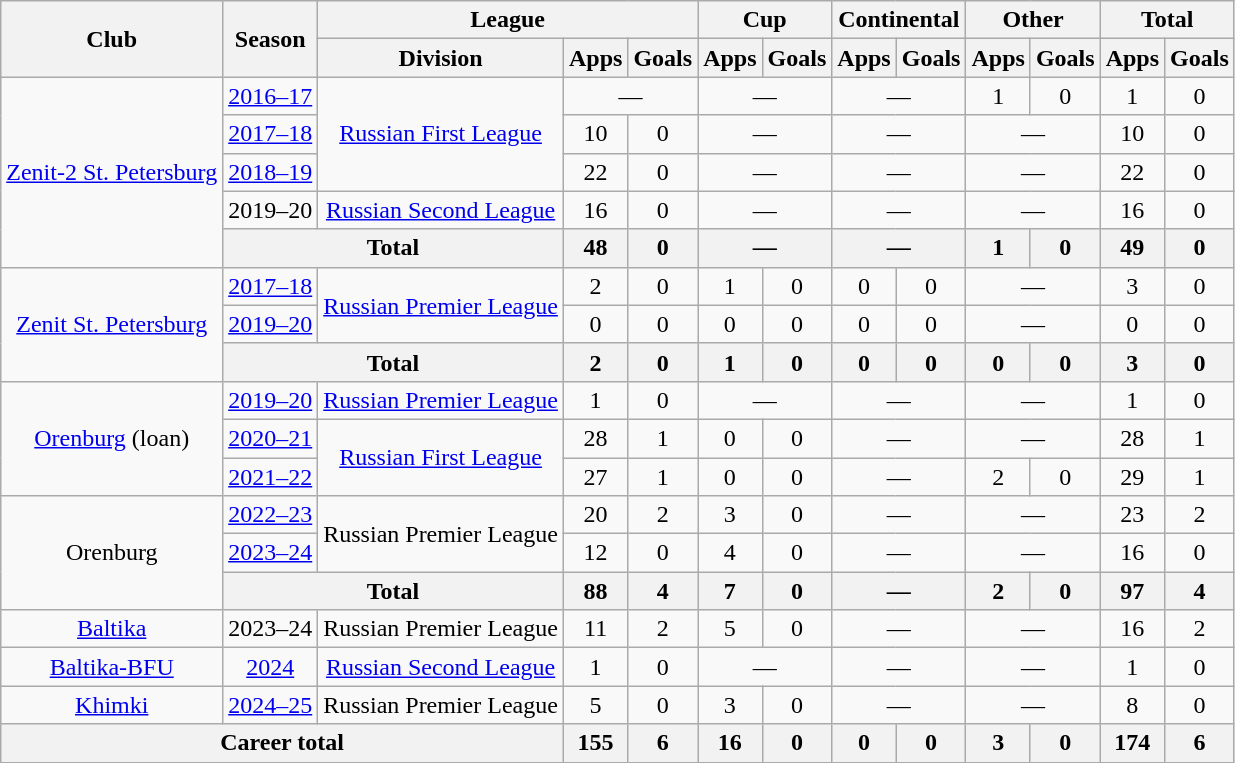<table class="wikitable" style="text-align: center;">
<tr>
<th rowspan=2>Club</th>
<th rowspan=2>Season</th>
<th colspan=3>League</th>
<th colspan=2>Cup</th>
<th colspan=2>Continental</th>
<th colspan=2>Other</th>
<th colspan=2>Total</th>
</tr>
<tr>
<th>Division</th>
<th>Apps</th>
<th>Goals</th>
<th>Apps</th>
<th>Goals</th>
<th>Apps</th>
<th>Goals</th>
<th>Apps</th>
<th>Goals</th>
<th>Apps</th>
<th>Goals</th>
</tr>
<tr>
<td rowspan="5"><a href='#'>Zenit-2 St. Petersburg</a></td>
<td><a href='#'>2016–17</a></td>
<td rowspan="3"><a href='#'>Russian First League</a></td>
<td colspan="2">—</td>
<td colspan="2">—</td>
<td colspan="2">—</td>
<td>1</td>
<td>0</td>
<td>1</td>
<td>0</td>
</tr>
<tr>
<td><a href='#'>2017–18</a></td>
<td>10</td>
<td>0</td>
<td colspan="2">—</td>
<td colspan="2">—</td>
<td colspan="2">—</td>
<td>10</td>
<td>0</td>
</tr>
<tr>
<td><a href='#'>2018–19</a></td>
<td>22</td>
<td>0</td>
<td colspan="2">—</td>
<td colspan="2">—</td>
<td colspan="2">—</td>
<td>22</td>
<td>0</td>
</tr>
<tr>
<td>2019–20</td>
<td><a href='#'>Russian Second League</a></td>
<td>16</td>
<td>0</td>
<td colspan="2">—</td>
<td colspan="2">—</td>
<td colspan="2">—</td>
<td>16</td>
<td>0</td>
</tr>
<tr>
<th colspan="2">Total</th>
<th>48</th>
<th>0</th>
<th colspan="2">—</th>
<th colspan="2">—</th>
<th>1</th>
<th>0</th>
<th>49</th>
<th>0</th>
</tr>
<tr>
<td rowspan="3"><a href='#'>Zenit St. Petersburg</a></td>
<td><a href='#'>2017–18</a></td>
<td rowspan="2"><a href='#'>Russian Premier League</a></td>
<td>2</td>
<td>0</td>
<td>1</td>
<td>0</td>
<td>0</td>
<td>0</td>
<td colspan="2">—</td>
<td>3</td>
<td>0</td>
</tr>
<tr>
<td><a href='#'>2019–20</a></td>
<td>0</td>
<td>0</td>
<td>0</td>
<td>0</td>
<td>0</td>
<td>0</td>
<td colspan="2">—</td>
<td>0</td>
<td>0</td>
</tr>
<tr>
<th colspan="2">Total</th>
<th>2</th>
<th>0</th>
<th>1</th>
<th>0</th>
<th>0</th>
<th>0</th>
<th>0</th>
<th>0</th>
<th>3</th>
<th>0</th>
</tr>
<tr>
<td rowspan="3"><a href='#'>Orenburg</a> (loan)</td>
<td><a href='#'>2019–20</a></td>
<td><a href='#'>Russian Premier League</a></td>
<td>1</td>
<td>0</td>
<td colspan="2">—</td>
<td colspan="2">—</td>
<td colspan="2">—</td>
<td>1</td>
<td>0</td>
</tr>
<tr>
<td><a href='#'>2020–21</a></td>
<td rowspan="2"><a href='#'>Russian First League</a></td>
<td>28</td>
<td>1</td>
<td>0</td>
<td>0</td>
<td colspan="2">—</td>
<td colspan="2">—</td>
<td>28</td>
<td>1</td>
</tr>
<tr>
<td><a href='#'>2021–22</a></td>
<td>27</td>
<td>1</td>
<td>0</td>
<td>0</td>
<td colspan="2">—</td>
<td>2</td>
<td>0</td>
<td>29</td>
<td>1</td>
</tr>
<tr>
<td rowspan="3">Orenburg</td>
<td><a href='#'>2022–23</a></td>
<td rowspan="2">Russian Premier League</td>
<td>20</td>
<td>2</td>
<td>3</td>
<td>0</td>
<td colspan="2">—</td>
<td colspan="2">—</td>
<td>23</td>
<td>2</td>
</tr>
<tr>
<td><a href='#'>2023–24</a></td>
<td>12</td>
<td>0</td>
<td>4</td>
<td>0</td>
<td colspan="2">—</td>
<td colspan="2">—</td>
<td>16</td>
<td>0</td>
</tr>
<tr>
<th colspan="2">Total</th>
<th>88</th>
<th>4</th>
<th>7</th>
<th>0</th>
<th colspan="2">—</th>
<th>2</th>
<th>0</th>
<th>97</th>
<th>4</th>
</tr>
<tr>
<td><a href='#'>Baltika</a></td>
<td>2023–24</td>
<td>Russian Premier League</td>
<td>11</td>
<td>2</td>
<td>5</td>
<td>0</td>
<td colspan="2">—</td>
<td colspan="2">—</td>
<td>16</td>
<td>2</td>
</tr>
<tr>
<td><a href='#'>Baltika-BFU</a></td>
<td><a href='#'>2024</a></td>
<td><a href='#'>Russian Second League</a></td>
<td>1</td>
<td>0</td>
<td colspan="2">—</td>
<td colspan="2">—</td>
<td colspan="2">—</td>
<td>1</td>
<td>0</td>
</tr>
<tr>
<td><a href='#'>Khimki</a></td>
<td><a href='#'>2024–25</a></td>
<td>Russian Premier League</td>
<td>5</td>
<td>0</td>
<td>3</td>
<td>0</td>
<td colspan="2">—</td>
<td colspan="2">—</td>
<td>8</td>
<td>0</td>
</tr>
<tr>
<th colspan="3">Career total</th>
<th>155</th>
<th>6</th>
<th>16</th>
<th>0</th>
<th>0</th>
<th>0</th>
<th>3</th>
<th>0</th>
<th>174</th>
<th>6</th>
</tr>
</table>
